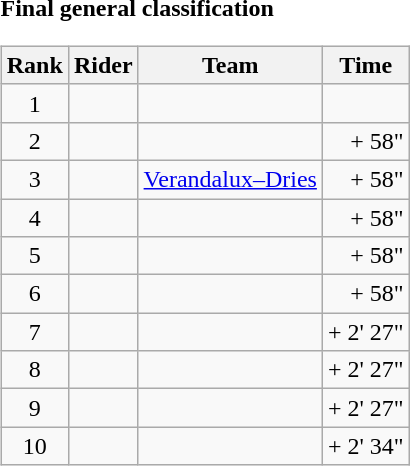<table>
<tr>
<td><strong>Final general classification</strong><br><table class="wikitable">
<tr>
<th scope="col">Rank</th>
<th scope="col">Rider</th>
<th scope="col">Team</th>
<th scope="col">Time</th>
</tr>
<tr>
<td style="text-align:center;">1</td>
<td></td>
<td></td>
<td style="text-align:right;"></td>
</tr>
<tr>
<td style="text-align:center;">2</td>
<td></td>
<td></td>
<td style="text-align:right;">+ 58"</td>
</tr>
<tr>
<td style="text-align:center;">3</td>
<td></td>
<td><a href='#'>Verandalux–Dries</a></td>
<td style="text-align:right;">+ 58"</td>
</tr>
<tr>
<td style="text-align:center;">4</td>
<td></td>
<td></td>
<td style="text-align:right;">+ 58"</td>
</tr>
<tr>
<td style="text-align:center;">5</td>
<td></td>
<td></td>
<td style="text-align:right;">+ 58"</td>
</tr>
<tr>
<td style="text-align:center;">6</td>
<td></td>
<td></td>
<td style="text-align:right;">+ 58"</td>
</tr>
<tr>
<td style="text-align:center;">7</td>
<td></td>
<td></td>
<td style="text-align:right;">+ 2' 27"</td>
</tr>
<tr>
<td style="text-align:center;">8</td>
<td></td>
<td></td>
<td style="text-align:right;">+ 2' 27"</td>
</tr>
<tr>
<td style="text-align:center;">9</td>
<td></td>
<td></td>
<td style="text-align:right;">+ 2' 27"</td>
</tr>
<tr>
<td style="text-align:center;">10</td>
<td></td>
<td></td>
<td style="text-align:right;">+ 2' 34"</td>
</tr>
</table>
</td>
</tr>
</table>
